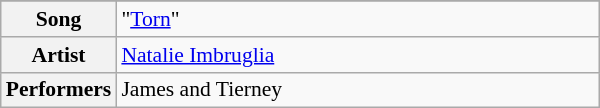<table class="wikitable" style="font-size: 90%" width=400px>
<tr>
</tr>
<tr>
<th width=10%>Song</th>
<td>"<a href='#'>Torn</a>"</td>
</tr>
<tr>
<th width=10%>Artist</th>
<td><a href='#'>Natalie Imbruglia</a></td>
</tr>
<tr>
<th width=10%>Performers</th>
<td>James and Tierney</td>
</tr>
</table>
